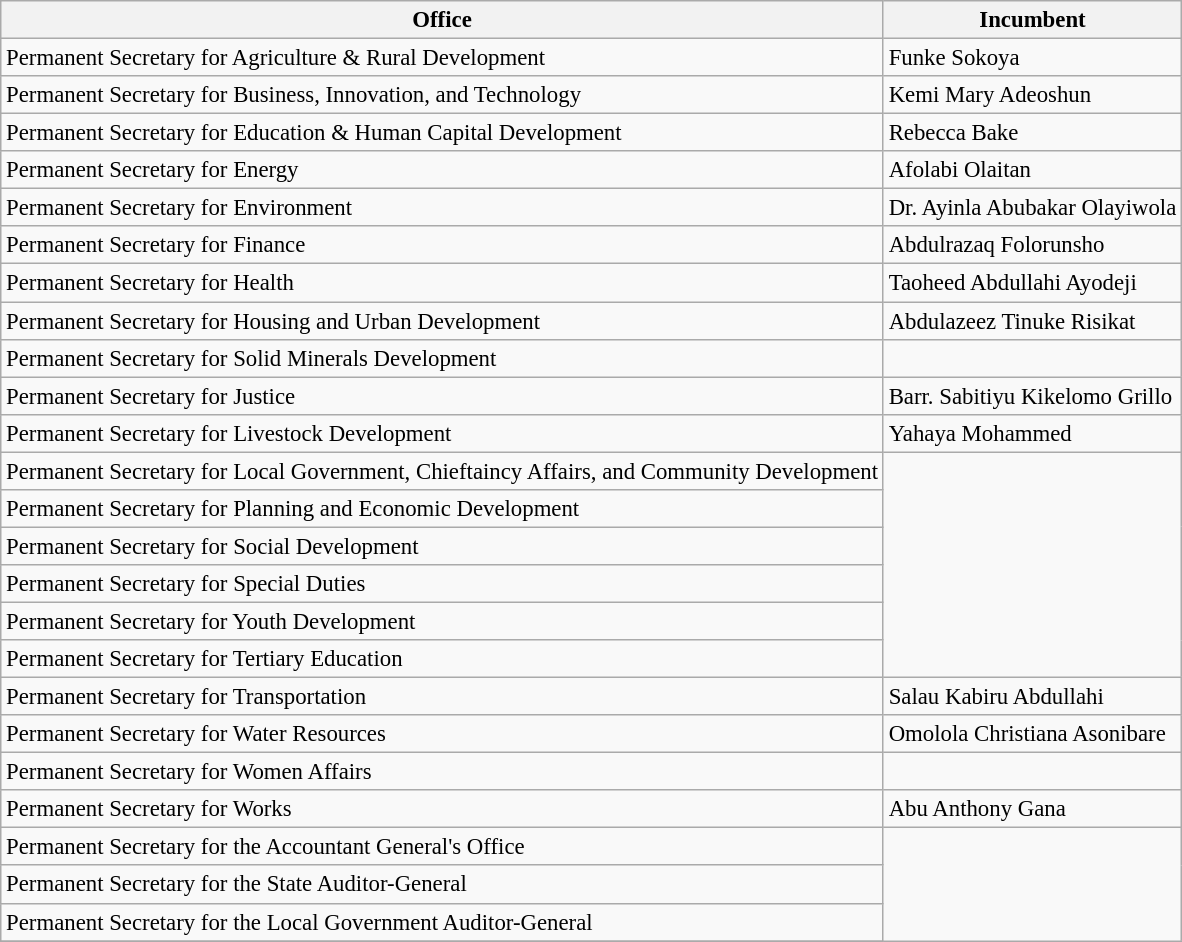<table class="wikitable" style="font-size: 95%;">
<tr>
<th>Office</th>
<th>Incumbent</th>
</tr>
<tr>
<td>Permanent Secretary for Agriculture & Rural Development</td>
<td>Funke Sokoya</td>
</tr>
<tr>
<td>Permanent Secretary for Business, Innovation, and Technology</td>
<td>Kemi Mary Adeoshun</td>
</tr>
<tr>
<td>Permanent Secretary for Education & Human Capital Development</td>
<td>Rebecca Bake</td>
</tr>
<tr>
<td>Permanent Secretary for Energy</td>
<td>Afolabi Olaitan</td>
</tr>
<tr>
<td>Permanent Secretary for Environment</td>
<td>Dr. Ayinla Abubakar Olayiwola</td>
</tr>
<tr>
<td>Permanent Secretary for Finance</td>
<td>Abdulrazaq Folorunsho</td>
</tr>
<tr>
<td>Permanent Secretary for Health</td>
<td>Taoheed Abdullahi Ayodeji</td>
</tr>
<tr>
<td>Permanent Secretary for Housing and Urban Development</td>
<td>Abdulazeez Tinuke Risikat</td>
</tr>
<tr>
<td>Permanent Secretary for Solid Minerals Development</td>
</tr>
<tr>
<td>Permanent Secretary for Justice</td>
<td>Barr. Sabitiyu Kikelomo Grillo</td>
</tr>
<tr>
<td>Permanent Secretary for Livestock Development</td>
<td>Yahaya Mohammed</td>
</tr>
<tr>
<td>Permanent Secretary for Local Government, Chieftaincy Affairs, and Community Development</td>
</tr>
<tr>
<td>Permanent Secretary for Planning and Economic Development</td>
</tr>
<tr>
<td>Permanent Secretary for Social Development</td>
</tr>
<tr>
<td>Permanent Secretary for Special Duties</td>
</tr>
<tr>
<td>Permanent Secretary for Youth Development</td>
</tr>
<tr>
<td>Permanent Secretary for Tertiary Education</td>
</tr>
<tr>
<td>Permanent Secretary for Transportation</td>
<td>Salau Kabiru Abdullahi</td>
</tr>
<tr>
<td>Permanent Secretary for Water Resources</td>
<td>Omolola Christiana Asonibare</td>
</tr>
<tr>
<td>Permanent Secretary for Women Affairs</td>
</tr>
<tr>
<td>Permanent Secretary for Works</td>
<td>Abu Anthony Gana</td>
</tr>
<tr>
<td>Permanent Secretary for the Accountant General's Office</td>
</tr>
<tr>
<td>Permanent Secretary for the State Auditor-General</td>
</tr>
<tr>
<td>Permanent Secretary for the Local Government Auditor-General</td>
</tr>
<tr>
</tr>
</table>
